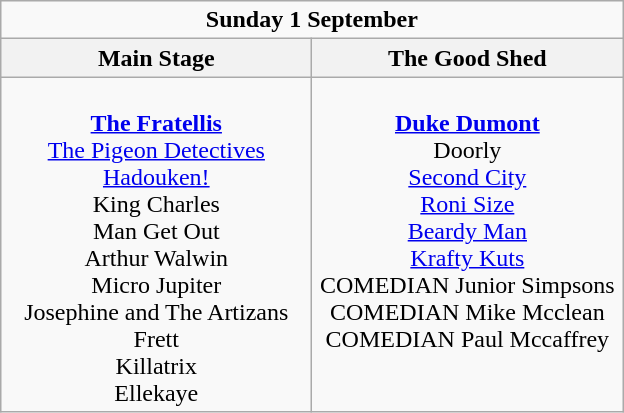<table class="wikitable">
<tr>
<td colspan="2" style="text-align:center;"><strong>Sunday 1 September</strong></td>
</tr>
<tr>
<th>Main Stage</th>
<th>The Good Shed</th>
</tr>
<tr>
<td style="text-align:center; vertical-align:top; width:200px;"><br><strong><a href='#'>The Fratellis</a></strong>
<br><a href='#'>The Pigeon Detectives</a>
<br><a href='#'>Hadouken!</a>
<br>King Charles
<br>Man Get Out
<br>Arthur Walwin
<br>Micro Jupiter
<br>Josephine and The Artizans
<br>Frett
<br>Killatrix
<br>Ellekaye</td>
<td style="text-align:center; vertical-align:top; width:200px;"><br><strong><a href='#'>Duke Dumont</a></strong>
<br>Doorly
<br><a href='#'>Second City</a>
<br><a href='#'>Roni Size</a>
<br><a href='#'>Beardy Man</a>
<br><a href='#'>Krafty Kuts</a>
<br>COMEDIAN Junior Simpsons
<br>COMEDIAN Mike Mcclean
<br>COMEDIAN Paul Mccaffrey</td>
</tr>
</table>
